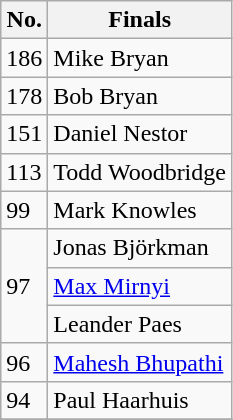<table class="wikitable" style="display: inline-table;">
<tr>
<th>No.</th>
<th>Finals</th>
</tr>
<tr>
<td>186</td>
<td> Mike Bryan</td>
</tr>
<tr>
<td>178</td>
<td> Bob Bryan</td>
</tr>
<tr>
<td>151</td>
<td> Daniel Nestor</td>
</tr>
<tr>
<td>113</td>
<td> Todd Woodbridge</td>
</tr>
<tr>
<td>99</td>
<td> Mark Knowles</td>
</tr>
<tr>
<td rowspan="3">97</td>
<td> Jonas Björkman</td>
</tr>
<tr>
<td> <a href='#'>Max Mirnyi</a></td>
</tr>
<tr>
<td> Leander Paes</td>
</tr>
<tr>
<td>96</td>
<td> <a href='#'>Mahesh Bhupathi</a></td>
</tr>
<tr>
<td>94</td>
<td> Paul Haarhuis</td>
</tr>
<tr>
</tr>
</table>
